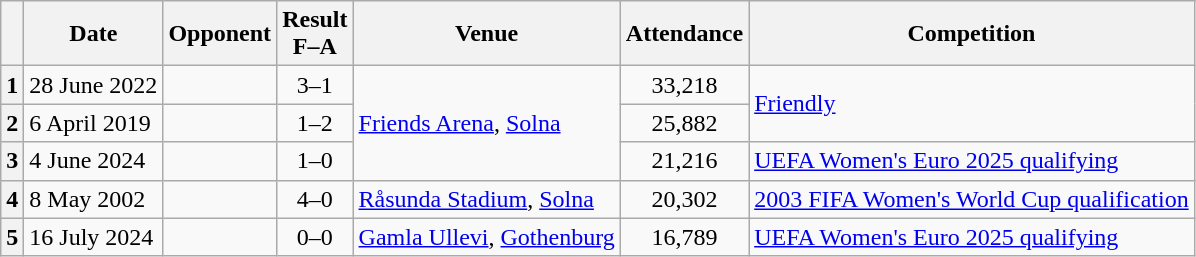<table class="wikitable">
<tr>
<th></th>
<th>Date</th>
<th>Opponent</th>
<th>Result<br>F–A</th>
<th>Venue</th>
<th>Attendance</th>
<th>Competition</th>
</tr>
<tr>
<th>1</th>
<td>28 June 2022</td>
<td></td>
<td align="center">3–1</td>
<td rowspan=3><a href='#'>Friends Arena</a>, <a href='#'>Solna</a></td>
<td align="center">33,218</td>
<td rowspan=2><a href='#'>Friendly</a></td>
</tr>
<tr>
<th>2</th>
<td>6 April 2019</td>
<td></td>
<td align="center">1–2</td>
<td align="center">25,882</td>
</tr>
<tr>
<th>3</th>
<td>4 June 2024</td>
<td></td>
<td align="center">1–0</td>
<td align="center">21,216</td>
<td><a href='#'>UEFA Women's Euro 2025 qualifying</a></td>
</tr>
<tr>
<th>4</th>
<td>8 May 2002</td>
<td></td>
<td align="center">4–0</td>
<td><a href='#'>Råsunda Stadium</a>, <a href='#'>Solna</a></td>
<td align="center">20,302</td>
<td><a href='#'>2003 FIFA Women's World Cup qualification</a></td>
</tr>
<tr>
<th>5</th>
<td>16 July 2024</td>
<td></td>
<td align="center">0–0</td>
<td><a href='#'>Gamla Ullevi</a>, <a href='#'>Gothenburg</a></td>
<td align="center">16,789</td>
<td><a href='#'>UEFA Women's Euro 2025 qualifying</a></td>
</tr>
</table>
